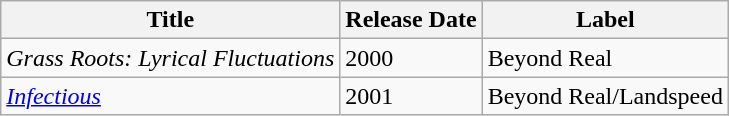<table class="wikitable">
<tr>
<th>Title</th>
<th>Release Date</th>
<th>Label</th>
</tr>
<tr>
<td><em>Grass Roots: Lyrical Fluctuations</em></td>
<td>2000</td>
<td>Beyond Real</td>
</tr>
<tr>
<td><em><a href='#'>Infectious</a></em></td>
<td>2001</td>
<td>Beyond Real/Landspeed</td>
</tr>
</table>
